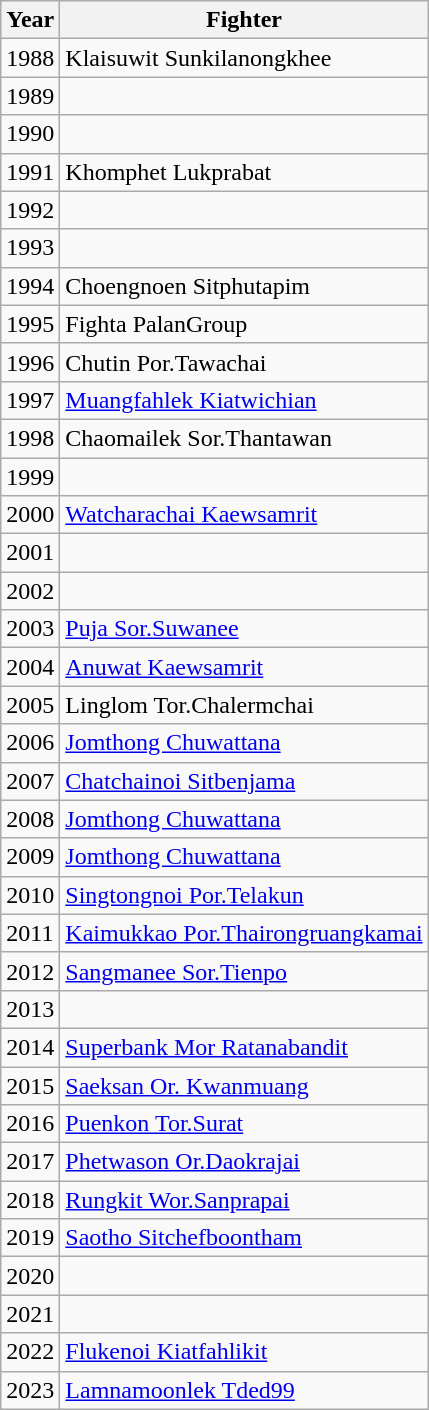<table class="wikitable">
<tr>
<th>Year</th>
<th>Fighter</th>
</tr>
<tr>
<td>1988</td>
<td>Klaisuwit Sunkilanongkhee</td>
</tr>
<tr>
<td>1989</td>
<td></td>
</tr>
<tr>
<td>1990</td>
<td></td>
</tr>
<tr>
<td>1991</td>
<td>Khomphet Lukprabat</td>
</tr>
<tr>
<td>1992</td>
<td></td>
</tr>
<tr>
<td>1993</td>
<td></td>
</tr>
<tr>
<td>1994</td>
<td>Choengnoen Sitphutapim</td>
</tr>
<tr>
<td>1995</td>
<td>Fighta PalanGroup</td>
</tr>
<tr>
<td>1996</td>
<td>Chutin Por.Tawachai</td>
</tr>
<tr>
<td>1997</td>
<td><a href='#'>Muangfahlek Kiatwichian</a></td>
</tr>
<tr>
<td>1998</td>
<td>Chaomailek Sor.Thantawan</td>
</tr>
<tr>
<td>1999</td>
<td></td>
</tr>
<tr>
<td>2000</td>
<td><a href='#'>Watcharachai Kaewsamrit</a></td>
</tr>
<tr>
<td>2001</td>
<td></td>
</tr>
<tr>
<td>2002</td>
<td></td>
</tr>
<tr>
<td>2003</td>
<td><a href='#'>Puja Sor.Suwanee</a></td>
</tr>
<tr>
<td>2004</td>
<td><a href='#'>Anuwat Kaewsamrit</a></td>
</tr>
<tr>
<td>2005</td>
<td>Linglom Tor.Chalermchai</td>
</tr>
<tr>
<td>2006</td>
<td><a href='#'>Jomthong Chuwattana</a></td>
</tr>
<tr>
<td>2007</td>
<td><a href='#'>Chatchainoi Sitbenjama</a></td>
</tr>
<tr>
<td>2008</td>
<td><a href='#'>Jomthong Chuwattana</a></td>
</tr>
<tr>
<td>2009</td>
<td><a href='#'>Jomthong Chuwattana</a></td>
</tr>
<tr>
<td>2010</td>
<td><a href='#'>Singtongnoi Por.Telakun</a></td>
</tr>
<tr>
<td>2011</td>
<td><a href='#'>Kaimukkao Por.Thairongruangkamai</a></td>
</tr>
<tr>
<td>2012</td>
<td><a href='#'>Sangmanee Sor.Tienpo</a></td>
</tr>
<tr>
<td>2013</td>
<td></td>
</tr>
<tr>
<td>2014</td>
<td><a href='#'>Superbank Mor Ratanabandit</a></td>
</tr>
<tr>
<td>2015</td>
<td><a href='#'>Saeksan Or. Kwanmuang</a></td>
</tr>
<tr>
<td>2016</td>
<td><a href='#'>Puenkon Tor.Surat</a></td>
</tr>
<tr>
<td>2017</td>
<td><a href='#'>Phetwason Or.Daokrajai</a></td>
</tr>
<tr>
<td>2018</td>
<td><a href='#'>Rungkit Wor.Sanprapai</a></td>
</tr>
<tr>
<td>2019</td>
<td><a href='#'>Saotho Sitchefboontham</a></td>
</tr>
<tr>
<td>2020</td>
<td></td>
</tr>
<tr>
<td>2021</td>
<td></td>
</tr>
<tr>
<td>2022</td>
<td><a href='#'>Flukenoi Kiatfahlikit</a></td>
</tr>
<tr>
<td>2023</td>
<td><a href='#'>Lamnamoonlek Tded99</a></td>
</tr>
</table>
